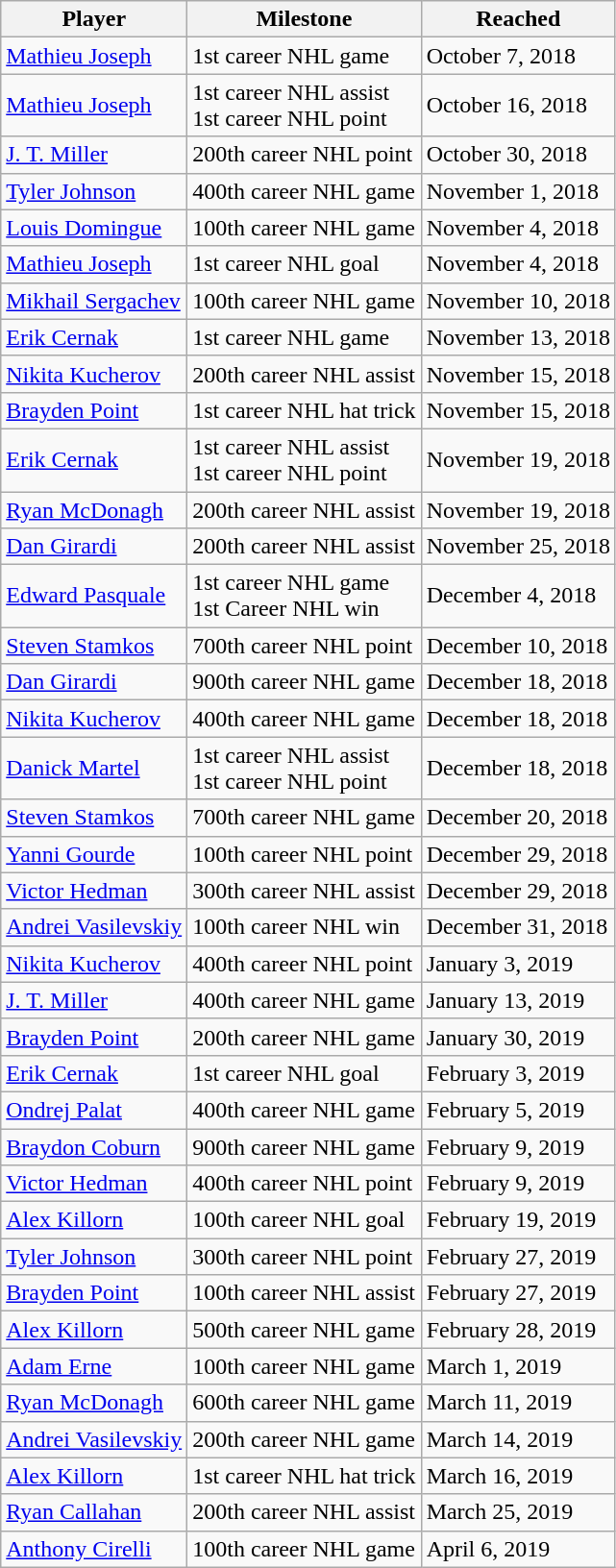<table class="wikitable sortable">
<tr align=center>
<th>Player</th>
<th>Milestone</th>
<th data-sort-type="date">Reached</th>
</tr>
<tr>
<td><a href='#'>Mathieu Joseph</a></td>
<td>1st career NHL game</td>
<td>October 7, 2018</td>
</tr>
<tr>
<td><a href='#'>Mathieu Joseph</a></td>
<td>1st career NHL assist<br>1st career NHL point</td>
<td>October 16, 2018</td>
</tr>
<tr>
<td><a href='#'>J. T. Miller</a></td>
<td>200th career NHL point</td>
<td>October 30, 2018</td>
</tr>
<tr>
<td><a href='#'>Tyler Johnson</a></td>
<td>400th career NHL game</td>
<td>November 1, 2018</td>
</tr>
<tr>
<td><a href='#'>Louis Domingue</a></td>
<td>100th career NHL game</td>
<td>November 4, 2018</td>
</tr>
<tr>
<td><a href='#'>Mathieu Joseph</a></td>
<td>1st career NHL goal</td>
<td>November 4, 2018</td>
</tr>
<tr>
<td><a href='#'>Mikhail Sergachev</a></td>
<td>100th career NHL game</td>
<td>November 10, 2018</td>
</tr>
<tr>
<td><a href='#'>Erik Cernak</a></td>
<td>1st career NHL game</td>
<td>November 13, 2018</td>
</tr>
<tr>
<td><a href='#'>Nikita Kucherov</a></td>
<td>200th career NHL assist</td>
<td>November 15, 2018</td>
</tr>
<tr>
<td><a href='#'>Brayden Point</a></td>
<td>1st career NHL hat trick</td>
<td>November 15, 2018</td>
</tr>
<tr>
<td><a href='#'>Erik Cernak</a></td>
<td>1st career NHL assist<br>1st career NHL point</td>
<td>November 19, 2018</td>
</tr>
<tr>
<td><a href='#'>Ryan McDonagh</a></td>
<td>200th career NHL assist</td>
<td>November 19, 2018</td>
</tr>
<tr>
<td><a href='#'>Dan Girardi</a></td>
<td>200th career NHL assist</td>
<td>November 25, 2018</td>
</tr>
<tr>
<td><a href='#'>Edward Pasquale</a></td>
<td>1st career NHL game<br>1st Career NHL win</td>
<td>December 4, 2018</td>
</tr>
<tr>
<td><a href='#'>Steven Stamkos</a></td>
<td>700th career NHL point</td>
<td>December 10, 2018</td>
</tr>
<tr>
<td><a href='#'>Dan Girardi</a></td>
<td>900th career NHL game</td>
<td>December 18, 2018</td>
</tr>
<tr>
<td><a href='#'>Nikita Kucherov</a></td>
<td>400th career NHL game</td>
<td>December 18, 2018</td>
</tr>
<tr>
<td><a href='#'>Danick Martel</a></td>
<td>1st career NHL assist<br>1st career NHL point</td>
<td>December 18, 2018</td>
</tr>
<tr>
<td><a href='#'>Steven Stamkos</a></td>
<td>700th career NHL game</td>
<td>December 20, 2018</td>
</tr>
<tr>
<td><a href='#'>Yanni Gourde</a></td>
<td>100th career NHL point</td>
<td>December 29, 2018</td>
</tr>
<tr>
<td><a href='#'>Victor Hedman</a></td>
<td>300th career NHL assist</td>
<td>December 29, 2018</td>
</tr>
<tr>
<td><a href='#'>Andrei Vasilevskiy</a></td>
<td>100th career NHL win</td>
<td>December 31, 2018</td>
</tr>
<tr>
<td><a href='#'>Nikita Kucherov</a></td>
<td>400th career NHL point</td>
<td>January 3, 2019</td>
</tr>
<tr>
<td><a href='#'>J. T. Miller</a></td>
<td>400th career NHL game</td>
<td>January 13, 2019</td>
</tr>
<tr>
<td><a href='#'>Brayden Point</a></td>
<td>200th career NHL game</td>
<td>January 30, 2019</td>
</tr>
<tr>
<td><a href='#'>Erik Cernak</a></td>
<td>1st career NHL goal</td>
<td>February 3, 2019</td>
</tr>
<tr>
<td><a href='#'>Ondrej Palat</a></td>
<td>400th career NHL game</td>
<td>February 5, 2019</td>
</tr>
<tr>
<td><a href='#'>Braydon Coburn</a></td>
<td>900th career NHL game</td>
<td>February 9, 2019</td>
</tr>
<tr>
<td><a href='#'>Victor Hedman</a></td>
<td>400th career NHL point</td>
<td>February 9, 2019</td>
</tr>
<tr>
<td><a href='#'>Alex Killorn</a></td>
<td>100th career NHL goal</td>
<td>February 19, 2019</td>
</tr>
<tr>
<td><a href='#'>Tyler Johnson</a></td>
<td>300th career NHL point</td>
<td>February 27, 2019</td>
</tr>
<tr>
<td><a href='#'>Brayden Point</a></td>
<td>100th career NHL assist</td>
<td>February 27, 2019</td>
</tr>
<tr>
<td><a href='#'>Alex Killorn</a></td>
<td>500th career NHL game</td>
<td>February 28, 2019</td>
</tr>
<tr>
<td><a href='#'>Adam Erne</a></td>
<td>100th career NHL game</td>
<td>March 1, 2019</td>
</tr>
<tr>
<td><a href='#'>Ryan McDonagh</a></td>
<td>600th career NHL game</td>
<td>March 11, 2019</td>
</tr>
<tr>
<td><a href='#'>Andrei Vasilevskiy</a></td>
<td>200th career NHL game</td>
<td>March 14, 2019</td>
</tr>
<tr>
<td><a href='#'>Alex Killorn</a></td>
<td>1st career NHL hat trick</td>
<td>March 16, 2019</td>
</tr>
<tr>
<td><a href='#'>Ryan Callahan</a></td>
<td>200th career NHL assist</td>
<td>March 25, 2019</td>
</tr>
<tr>
<td><a href='#'>Anthony Cirelli</a></td>
<td>100th career NHL game</td>
<td>April 6, 2019</td>
</tr>
</table>
